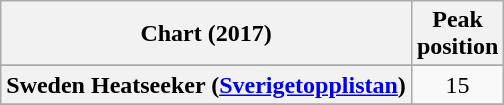<table class="wikitable sortable plainrowheaders" style="text-align:center;">
<tr>
<th>Chart (2017)</th>
<th>Peak <br> position</th>
</tr>
<tr>
</tr>
<tr>
</tr>
<tr>
</tr>
<tr>
</tr>
<tr>
</tr>
<tr>
</tr>
<tr>
</tr>
<tr>
</tr>
<tr>
</tr>
<tr>
<th scope="row">Sweden Heatseeker (<a href='#'>Sverigetopplistan</a>)</th>
<td>15</td>
</tr>
<tr>
</tr>
</table>
